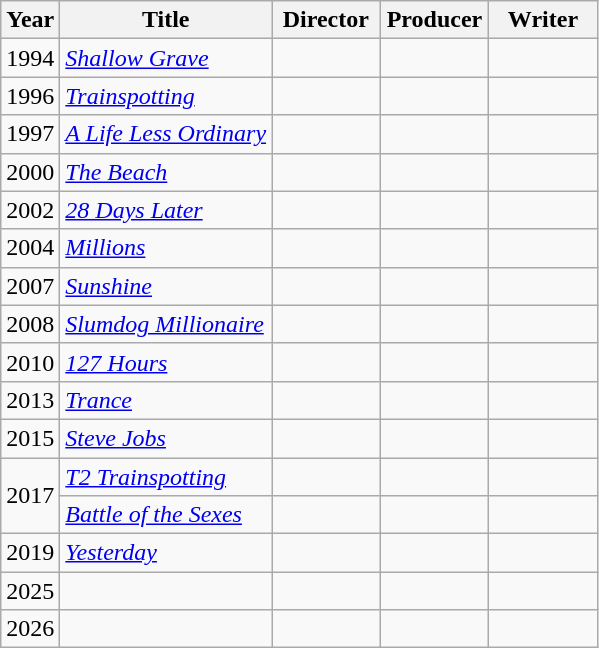<table class="wikitable">
<tr>
<th>Year</th>
<th>Title</th>
<th width="65">Director</th>
<th width="65">Producer</th>
<th width="65">Writer</th>
</tr>
<tr>
<td>1994</td>
<td><em><a href='#'>Shallow Grave</a></em></td>
<td></td>
<td></td>
<td></td>
</tr>
<tr>
<td>1996</td>
<td><em><a href='#'>Trainspotting</a></em></td>
<td></td>
<td></td>
<td></td>
</tr>
<tr>
<td>1997</td>
<td><em><a href='#'>A Life Less Ordinary</a></em></td>
<td></td>
<td></td>
<td></td>
</tr>
<tr>
<td>2000</td>
<td><em><a href='#'>The Beach</a></em></td>
<td></td>
<td></td>
<td></td>
</tr>
<tr>
<td>2002</td>
<td><em><a href='#'>28 Days Later</a></em></td>
<td></td>
<td></td>
<td></td>
</tr>
<tr>
<td>2004</td>
<td><em><a href='#'>Millions</a></em></td>
<td></td>
<td></td>
<td></td>
</tr>
<tr>
<td>2007</td>
<td><em><a href='#'>Sunshine</a></em></td>
<td></td>
<td></td>
<td></td>
</tr>
<tr>
<td>2008</td>
<td><em><a href='#'>Slumdog Millionaire</a></em></td>
<td></td>
<td></td>
<td></td>
</tr>
<tr>
<td>2010</td>
<td><em><a href='#'>127 Hours</a></em></td>
<td></td>
<td></td>
<td></td>
</tr>
<tr>
<td>2013</td>
<td><em><a href='#'>Trance</a></em></td>
<td></td>
<td></td>
<td></td>
</tr>
<tr>
<td>2015</td>
<td><em><a href='#'>Steve Jobs</a></em></td>
<td></td>
<td></td>
<td></td>
</tr>
<tr>
<td rowspan="2">2017</td>
<td><em><a href='#'>T2 Trainspotting</a></em></td>
<td></td>
<td></td>
<td></td>
</tr>
<tr>
<td><em><a href='#'>Battle of the Sexes</a></em></td>
<td></td>
<td></td>
<td></td>
</tr>
<tr>
<td>2019</td>
<td><em><a href='#'>Yesterday</a></em></td>
<td></td>
<td></td>
<td></td>
</tr>
<tr>
<td>2025</td>
<td></td>
<td></td>
<td></td>
<td></td>
</tr>
<tr>
<td>2026</td>
<td></td>
<td></td>
<td></td>
<td></td>
</tr>
</table>
